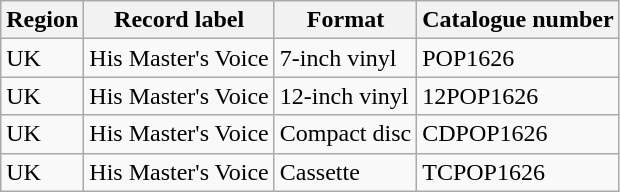<table class="wikitable">
<tr>
<th>Region</th>
<th>Record label</th>
<th>Format</th>
<th>Catalogue number</th>
</tr>
<tr>
<td>UK</td>
<td>His Master's Voice</td>
<td>7-inch vinyl</td>
<td>POP1626</td>
</tr>
<tr>
<td>UK</td>
<td>His Master's Voice</td>
<td>12-inch vinyl</td>
<td>12POP1626</td>
</tr>
<tr>
<td>UK</td>
<td>His Master's Voice</td>
<td>Compact disc</td>
<td>CDPOP1626</td>
</tr>
<tr>
<td>UK</td>
<td>His Master's Voice</td>
<td>Cassette</td>
<td>TCPOP1626</td>
</tr>
</table>
